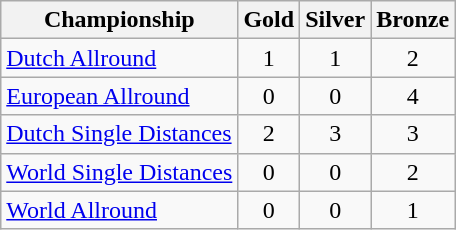<table class="wikitable">
<tr>
<th>Championship</th>
<th>Gold <br> </th>
<th>Silver <br> </th>
<th>Bronze <br> </th>
</tr>
<tr>
<td><a href='#'>Dutch Allround</a></td>
<td style="text-align:center">1</td>
<td style="text-align:center">1</td>
<td style="text-align:center">2</td>
</tr>
<tr>
<td><a href='#'>European Allround</a></td>
<td style="text-align:center">0</td>
<td style="text-align:center">0</td>
<td style="text-align:center">4</td>
</tr>
<tr>
<td><a href='#'>Dutch Single Distances</a></td>
<td style="text-align:center">2</td>
<td style="text-align:center">3</td>
<td style="text-align:center">3</td>
</tr>
<tr>
<td><a href='#'>World Single Distances</a></td>
<td style="text-align:center">0</td>
<td style="text-align:center">0</td>
<td style="text-align:center">2</td>
</tr>
<tr>
<td><a href='#'>World Allround</a></td>
<td style="text-align:center">0</td>
<td style="text-align:center">0</td>
<td style="text-align:center">1</td>
</tr>
</table>
